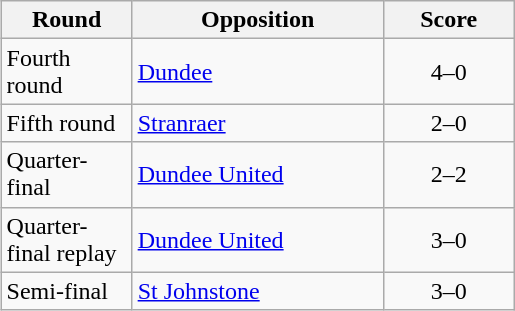<table class="wikitable" style="text-align:left;margin-left:1em;float:right">
<tr>
<th width=80>Round</th>
<th width=160>Opposition</th>
<th width=80>Score</th>
</tr>
<tr>
<td>Fourth round</td>
<td><a href='#'>Dundee</a></td>
<td align=center>4–0</td>
</tr>
<tr>
<td>Fifth round</td>
<td><a href='#'>Stranraer</a></td>
<td align=center>2–0</td>
</tr>
<tr>
<td>Quarter-final</td>
<td><a href='#'>Dundee United</a></td>
<td align=center>2–2</td>
</tr>
<tr>
<td>Quarter-final replay</td>
<td><a href='#'>Dundee United</a></td>
<td align=center>3–0</td>
</tr>
<tr>
<td>Semi-final</td>
<td><a href='#'>St Johnstone</a></td>
<td align=center>3–0</td>
</tr>
</table>
